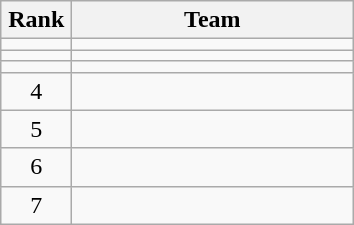<table class="wikitable" style="text-align: center;">
<tr>
<th width=40>Rank</th>
<th width=180>Team</th>
</tr>
<tr align=center>
<td></td>
<td style="text-align:left;"></td>
</tr>
<tr align=center>
<td></td>
<td style="text-align:left;"></td>
</tr>
<tr align=center>
<td></td>
<td style="text-align:left;"></td>
</tr>
<tr align=center>
<td>4</td>
<td style="text-align:left;"></td>
</tr>
<tr align=center>
<td>5</td>
<td style="text-align:left;"></td>
</tr>
<tr align=center>
<td>6</td>
<td style="text-align:left;"></td>
</tr>
<tr align=center>
<td>7</td>
<td style="text-align:left;"></td>
</tr>
</table>
